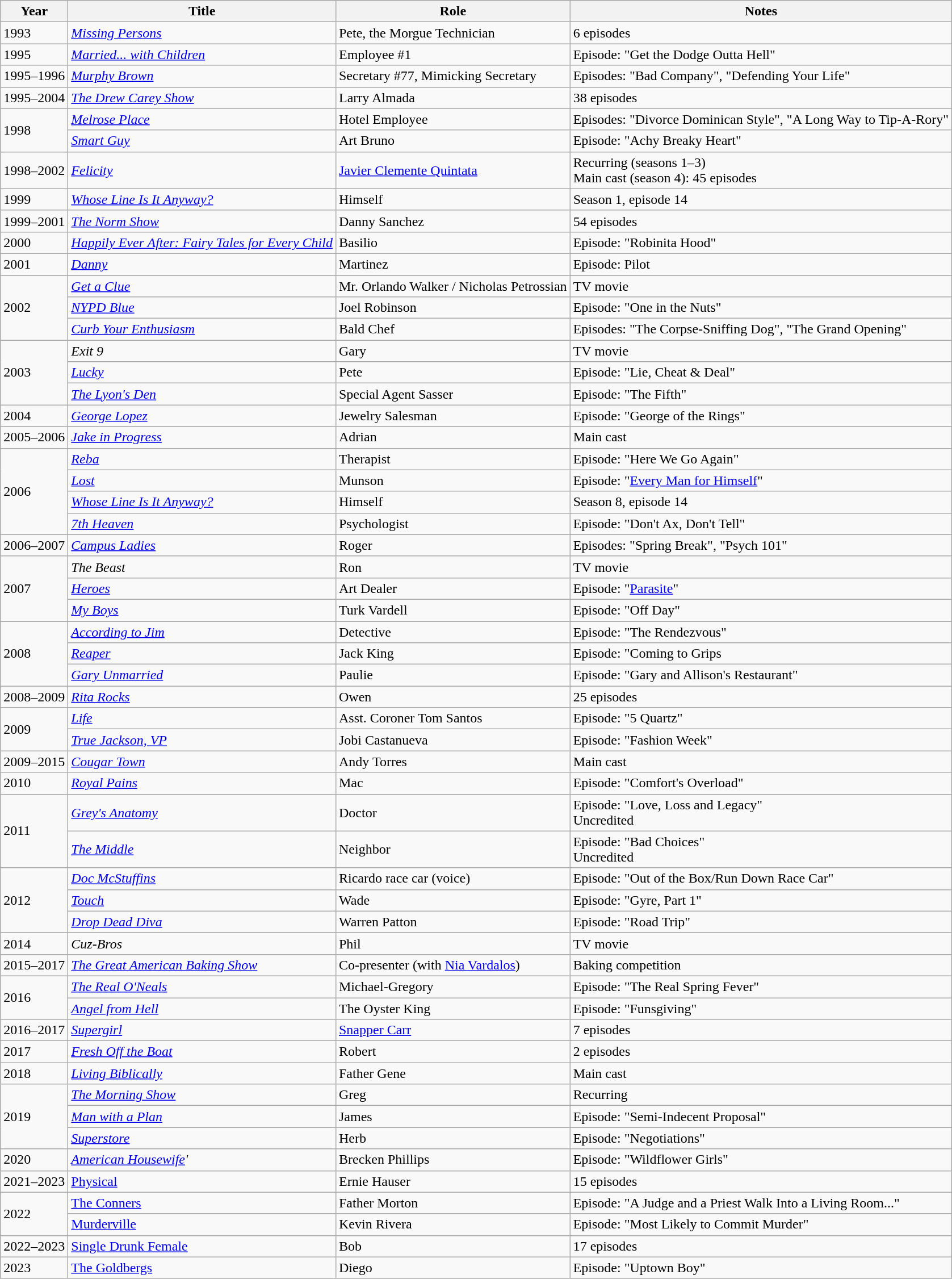<table class="wikitable sortable">
<tr>
<th>Year</th>
<th>Title</th>
<th>Role</th>
<th class="unsortable">Notes</th>
</tr>
<tr>
<td>1993</td>
<td><em><a href='#'>Missing Persons</a></em></td>
<td>Pete, the Morgue Technician</td>
<td>6 episodes</td>
</tr>
<tr>
<td>1995</td>
<td><em><a href='#'>Married... with Children</a></em></td>
<td>Employee #1</td>
<td>Episode: "Get the Dodge Outta Hell"</td>
</tr>
<tr>
<td>1995–1996</td>
<td><em><a href='#'>Murphy Brown</a></em></td>
<td>Secretary #77, Mimicking Secretary</td>
<td>Episodes: "Bad Company", "Defending Your Life"</td>
</tr>
<tr>
<td>1995–2004</td>
<td><em><a href='#'>The Drew Carey Show</a></em></td>
<td>Larry Almada</td>
<td>38 episodes</td>
</tr>
<tr>
<td rowspan="2">1998</td>
<td><em><a href='#'>Melrose Place</a></em></td>
<td>Hotel Employee</td>
<td>Episodes: "Divorce Dominican Style", "A Long Way to Tip-A-Rory"</td>
</tr>
<tr>
<td><em><a href='#'>Smart Guy</a></em></td>
<td>Art Bruno</td>
<td>Episode: "Achy Breaky Heart"</td>
</tr>
<tr>
<td>1998–2002</td>
<td><em><a href='#'>Felicity</a></em></td>
<td><a href='#'>Javier Clemente Quintata</a></td>
<td>Recurring (seasons 1–3) <br> Main cast (season 4): 45 episodes</td>
</tr>
<tr>
<td>1999</td>
<td><em><a href='#'>Whose Line Is It Anyway?</a></em></td>
<td>Himself</td>
<td>Season 1, episode 14</td>
</tr>
<tr>
<td>1999–2001</td>
<td><em><a href='#'>The Norm Show</a></em></td>
<td>Danny Sanchez</td>
<td>54 episodes</td>
</tr>
<tr>
<td>2000</td>
<td><em><a href='#'>Happily Ever After: Fairy Tales for Every Child</a></em></td>
<td>Basilio</td>
<td>Episode: "Robinita Hood"</td>
</tr>
<tr>
<td>2001</td>
<td><em><a href='#'>Danny</a></em></td>
<td>Martinez</td>
<td>Episode: Pilot</td>
</tr>
<tr>
<td rowspan="3">2002</td>
<td><em><a href='#'>Get a Clue</a></em></td>
<td>Mr. Orlando Walker / Nicholas Petrossian</td>
<td>TV movie</td>
</tr>
<tr>
<td><em><a href='#'>NYPD Blue</a></em></td>
<td>Joel Robinson</td>
<td>Episode: "One in the Nuts"</td>
</tr>
<tr>
<td><em><a href='#'>Curb Your Enthusiasm</a></em></td>
<td>Bald Chef</td>
<td>Episodes: "The Corpse-Sniffing Dog", "The Grand Opening"</td>
</tr>
<tr>
<td rowspan="3">2003</td>
<td><em>Exit 9</em></td>
<td>Gary</td>
<td>TV movie</td>
</tr>
<tr>
<td><em><a href='#'>Lucky</a></em></td>
<td>Pete</td>
<td>Episode: "Lie, Cheat & Deal"</td>
</tr>
<tr>
<td><em><a href='#'>The Lyon's Den</a></em></td>
<td>Special Agent Sasser</td>
<td>Episode: "The Fifth"</td>
</tr>
<tr>
<td>2004</td>
<td><em><a href='#'>George Lopez</a></em></td>
<td>Jewelry Salesman</td>
<td>Episode: "George of the Rings"</td>
</tr>
<tr>
<td>2005–2006</td>
<td><em><a href='#'>Jake in Progress</a></em></td>
<td>Adrian</td>
<td>Main cast</td>
</tr>
<tr>
<td rowspan="4">2006</td>
<td><em><a href='#'>Reba</a></em></td>
<td>Therapist</td>
<td>Episode: "Here We Go Again"</td>
</tr>
<tr>
<td><em><a href='#'>Lost</a></em></td>
<td>Munson</td>
<td>Episode: "<a href='#'>Every Man for Himself</a>"</td>
</tr>
<tr>
<td><em><a href='#'>Whose Line Is It Anyway?</a></em></td>
<td>Himself</td>
<td>Season 8, episode 14</td>
</tr>
<tr>
<td><em><a href='#'>7th Heaven</a></em></td>
<td>Psychologist</td>
<td>Episode: "Don't Ax, Don't Tell"</td>
</tr>
<tr>
<td>2006–2007</td>
<td><em><a href='#'>Campus Ladies</a></em></td>
<td>Roger</td>
<td>Episodes: "Spring Break", "Psych 101"</td>
</tr>
<tr>
<td rowspan="3">2007</td>
<td><em>The Beast</em></td>
<td>Ron</td>
<td>TV movie</td>
</tr>
<tr>
<td><em><a href='#'>Heroes</a></em></td>
<td>Art Dealer</td>
<td>Episode: "<a href='#'>Parasite</a>"</td>
</tr>
<tr>
<td><em><a href='#'>My Boys</a></em></td>
<td>Turk Vardell</td>
<td>Episode: "Off Day"</td>
</tr>
<tr>
<td rowspan="3">2008</td>
<td><em><a href='#'>According to Jim</a></em></td>
<td>Detective</td>
<td>Episode: "The Rendezvous"</td>
</tr>
<tr>
<td><em><a href='#'>Reaper</a></em></td>
<td>Jack King</td>
<td>Episode: "Coming to Grips</td>
</tr>
<tr>
<td><em><a href='#'>Gary Unmarried</a></em></td>
<td>Paulie</td>
<td>Episode: "Gary and Allison's Restaurant"</td>
</tr>
<tr>
<td>2008–2009</td>
<td><em><a href='#'>Rita Rocks</a></em></td>
<td>Owen</td>
<td>25 episodes</td>
</tr>
<tr>
<td rowspan="2">2009</td>
<td><em><a href='#'>Life</a></em></td>
<td>Asst. Coroner Tom Santos</td>
<td>Episode: "5 Quartz"</td>
</tr>
<tr>
<td><em><a href='#'>True Jackson, VP</a></em></td>
<td>Jobi Castanueva</td>
<td>Episode: "Fashion Week"</td>
</tr>
<tr>
<td>2009–2015</td>
<td><em><a href='#'>Cougar Town</a></em></td>
<td>Andy Torres</td>
<td>Main cast</td>
</tr>
<tr>
<td>2010</td>
<td><em><a href='#'>Royal Pains</a></em></td>
<td>Mac</td>
<td>Episode: "Comfort's Overload"</td>
</tr>
<tr>
<td rowspan="2">2011</td>
<td><em><a href='#'>Grey's Anatomy</a></em></td>
<td>Doctor</td>
<td>Episode: "Love, Loss and Legacy"<br>Uncredited</td>
</tr>
<tr>
<td><em><a href='#'>The Middle</a></em></td>
<td>Neighbor</td>
<td>Episode: "Bad Choices"<br>Uncredited</td>
</tr>
<tr>
<td rowspan="3">2012</td>
<td><em><a href='#'>Doc McStuffins</a></em></td>
<td>Ricardo race car (voice)</td>
<td>Episode: "Out of the Box/Run Down Race Car"</td>
</tr>
<tr>
<td><em><a href='#'>Touch</a></em></td>
<td>Wade</td>
<td>Episode: "Gyre, Part 1"</td>
</tr>
<tr>
<td><em><a href='#'>Drop Dead Diva</a></em></td>
<td>Warren Patton</td>
<td>Episode: "Road Trip"</td>
</tr>
<tr>
<td>2014</td>
<td><em>Cuz-Bros</em></td>
<td>Phil</td>
<td>TV movie</td>
</tr>
<tr>
<td>2015–2017</td>
<td><em><a href='#'>The Great American Baking Show</a></em></td>
<td>Co-presenter (with <a href='#'>Nia Vardalos</a>)</td>
<td>Baking competition</td>
</tr>
<tr>
<td rowspan="2">2016</td>
<td><em><a href='#'>The Real O'Neals</a></em></td>
<td>Michael-Gregory</td>
<td>Episode: "The Real Spring Fever"</td>
</tr>
<tr>
<td><em><a href='#'>Angel from Hell</a></em></td>
<td>The Oyster King</td>
<td>Episode: "Funsgiving"</td>
</tr>
<tr>
<td>2016–2017</td>
<td><em><a href='#'>Supergirl</a></em></td>
<td><a href='#'>Snapper Carr</a></td>
<td>7 episodes</td>
</tr>
<tr>
<td>2017</td>
<td><em><a href='#'>Fresh Off the Boat</a></em></td>
<td>Robert</td>
<td>2 episodes</td>
</tr>
<tr>
<td>2018</td>
<td><em><a href='#'>Living Biblically</a></em></td>
<td>Father Gene</td>
<td>Main cast</td>
</tr>
<tr>
<td rowspan="3">2019</td>
<td><em><a href='#'>The Morning Show</a></em></td>
<td>Greg</td>
<td>Recurring</td>
</tr>
<tr>
<td><em><a href='#'>Man with a Plan</a></em></td>
<td>James</td>
<td>Episode: "Semi-Indecent Proposal"</td>
</tr>
<tr>
<td><em><a href='#'>Superstore</a></em></td>
<td>Herb</td>
<td>Episode: "Negotiations"</td>
</tr>
<tr>
<td>2020</td>
<td><em><a href='#'>American Housewife</a>'</td>
<td>Brecken Phillips</td>
<td>Episode: "Wildflower Girls"</td>
</tr>
<tr>
<td>2021–2023</td>
<td></em><a href='#'>Physical</a><em></td>
<td>Ernie Hauser</td>
<td>15 episodes</td>
</tr>
<tr>
<td rowspan="2">2022</td>
<td></em><a href='#'>The Conners</a><em></td>
<td>Father Morton</td>
<td>Episode: "A Judge and a Priest Walk Into a Living Room..."</td>
</tr>
<tr>
<td></em><a href='#'>Murderville</a><em></td>
<td>Kevin Rivera</td>
<td>Episode: "Most Likely to Commit Murder"</td>
</tr>
<tr>
<td>2022–2023</td>
<td></em><a href='#'>Single Drunk Female</a><em></td>
<td>Bob</td>
<td>17 episodes</td>
</tr>
<tr>
<td>2023</td>
<td></em><a href='#'>The Goldbergs</a><em></td>
<td>Diego</td>
<td>Episode: "Uptown Boy"</td>
</tr>
</table>
